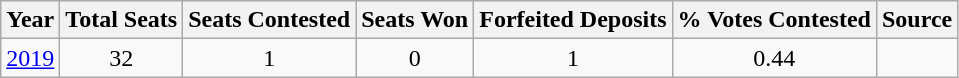<table class="wikitable" style="text-align:center;">
<tr>
<th>Year</th>
<th>Total Seats</th>
<th>Seats Contested</th>
<th>Seats Won</th>
<th>Forfeited Deposits</th>
<th>% Votes Contested</th>
<th>Source</th>
</tr>
<tr>
<td><a href='#'>2019</a></td>
<td>32</td>
<td>1</td>
<td>0</td>
<td>1</td>
<td>0.44</td>
<td></td>
</tr>
</table>
